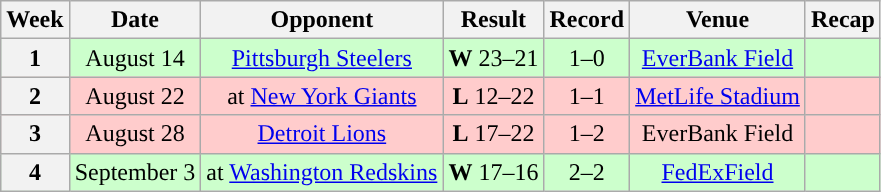<table class="wikitable" style="text-align:center">
<tr>
<th>Week</th>
<th>Date</th>
<th>Opponent</th>
<th>Result</th>
<th>Record</th>
<th>Venue</th>
<th>Recap</th>
</tr>
<tr style="background:#cfc">
<th>1</th>
<td> August 14</td>
<td><a href='#'>Pittsburgh Steelers</a></td>
<td><strong>W</strong> 23–21</td>
<td>1–0</td>
<td><a href='#'>EverBank Field</a></td>
<td></td>
</tr>
<tr style="background:#fcc">
<th>2</th>
<td>August 22</td>
<td>at <a href='#'>New York Giants</a></td>
<td><strong>L</strong> 12–22</td>
<td>1–1</td>
<td><a href='#'>MetLife Stadium</a></td>
<td></td>
</tr>
<tr style="background:#fcc">
<th>3</th>
<td>August 28</td>
<td><a href='#'>Detroit Lions</a></td>
<td><strong>L</strong> 17–22</td>
<td>1–2</td>
<td>EverBank Field</td>
<td></td>
</tr>
<tr style="background:#cfc">
<th>4</th>
<td>September 3</td>
<td>at <a href='#'>Washington Redskins</a></td>
<td><strong>W</strong> 17–16</td>
<td>2–2</td>
<td><a href='#'>FedExField</a></td>
<td></td>
</tr>
</table>
